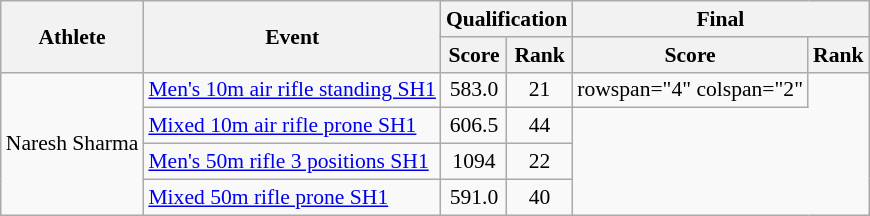<table class=wikitable style="font-size:90%">
<tr>
<th rowspan="2">Athlete</th>
<th rowspan="2">Event</th>
<th colspan="2">Qualification</th>
<th colspan="2">Final</th>
</tr>
<tr>
<th>Score</th>
<th>Rank</th>
<th>Score</th>
<th>Rank</th>
</tr>
<tr align="center">
<td rowspan="4" align="left">Naresh Sharma</td>
<td align=left><a href='#'>Men's 10m  air rifle standing SH1</a></td>
<td>583.0</td>
<td>21</td>
<td>rowspan="4" colspan="2" </td>
</tr>
<tr align="center">
<td align=left><a href='#'>Mixed 10m air rifle prone SH1</a></td>
<td>606.5</td>
<td>44</td>
</tr>
<tr align="center">
<td align=left><a href='#'>Men's 50m rifle 3 positions SH1</a></td>
<td>1094</td>
<td>22</td>
</tr>
<tr align="center">
<td align=left><a href='#'>Mixed 50m rifle prone SH1</a></td>
<td>591.0</td>
<td>40</td>
</tr>
</table>
